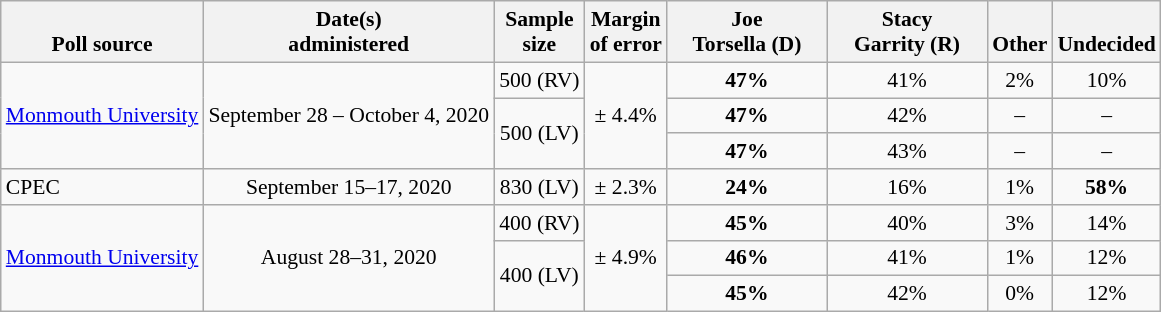<table class="wikitable" style="font-size:90%;text-align:center;">
<tr valign=bottom>
<th>Poll source</th>
<th>Date(s)<br>administered</th>
<th>Sample<br>size</th>
<th>Margin<br>of error</th>
<th style="width:100px;">Joe<br>Torsella (D)</th>
<th style="width:100px;">Stacy<br>Garrity (R)</th>
<th>Other</th>
<th>Undecided</th>
</tr>
<tr>
<td rowspan=3 style="text-align:left;"><a href='#'>Monmouth University</a></td>
<td rowspan=3>September 28 – October 4, 2020</td>
<td>500 (RV)</td>
<td rowspan=3>± 4.4%</td>
<td><strong>47%</strong></td>
<td>41%</td>
<td>2%</td>
<td>10%</td>
</tr>
<tr>
<td rowspan=2>500 (LV)</td>
<td><strong>47%</strong></td>
<td>42%</td>
<td>–</td>
<td>–</td>
</tr>
<tr>
<td><strong>47%</strong></td>
<td>43%</td>
<td>–</td>
<td>–</td>
</tr>
<tr>
<td style="text-align:left;">CPEC</td>
<td>September 15–17, 2020</td>
<td>830 (LV)</td>
<td>± 2.3%</td>
<td><strong>24%</strong></td>
<td>16%</td>
<td>1%</td>
<td><strong>58%</strong></td>
</tr>
<tr>
<td rowspan=3 style="text-align:left;"><a href='#'>Monmouth University</a></td>
<td rowspan=3>August 28–31, 2020</td>
<td>400 (RV)</td>
<td rowspan=3>± 4.9%</td>
<td><strong>45%</strong></td>
<td>40%</td>
<td>3%</td>
<td>14%</td>
</tr>
<tr>
<td rowspan=2>400 (LV)</td>
<td><strong>46%</strong></td>
<td>41%</td>
<td>1%</td>
<td>12%</td>
</tr>
<tr>
<td><strong>45%</strong></td>
<td>42%</td>
<td>0%</td>
<td>12%</td>
</tr>
</table>
